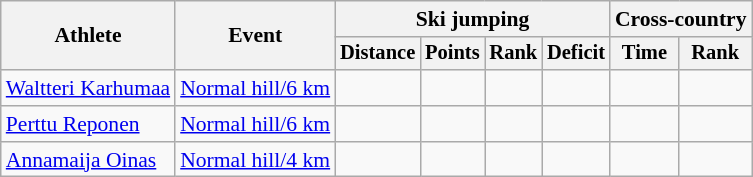<table class="wikitable" style="font-size:90%">
<tr>
<th rowspan="2">Athlete</th>
<th rowspan="2">Event</th>
<th colspan="4">Ski jumping</th>
<th colspan="2">Cross-country</th>
</tr>
<tr style="font-size:95%">
<th>Distance</th>
<th>Points</th>
<th>Rank</th>
<th>Deficit</th>
<th>Time</th>
<th>Rank</th>
</tr>
<tr align=center>
<td align=left><a href='#'>Waltteri Karhumaa</a></td>
<td align=left><a href='#'>Normal hill/6 km</a></td>
<td></td>
<td></td>
<td></td>
<td></td>
<td></td>
<td></td>
</tr>
<tr align=center>
<td align=left><a href='#'>Perttu Reponen</a></td>
<td align=left><a href='#'>Normal hill/6 km</a></td>
<td></td>
<td></td>
<td></td>
<td></td>
<td></td>
<td></td>
</tr>
<tr align=center>
<td align=left><a href='#'>Annamaija Oinas</a></td>
<td align=left><a href='#'>Normal hill/4 km</a></td>
<td></td>
<td></td>
<td></td>
<td></td>
<td></td>
<td></td>
</tr>
</table>
